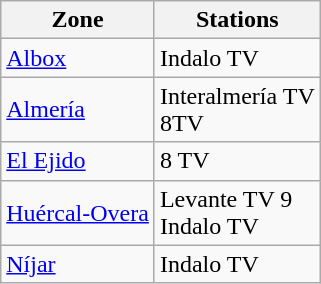<table class="wikitable">
<tr>
<th>Zone</th>
<th>Stations</th>
</tr>
<tr>
<td><a href='#'>Albox</a></td>
<td>Indalo TV</td>
</tr>
<tr>
<td><a href='#'>Almería</a></td>
<td>Interalmería TV<br>8TV</td>
</tr>
<tr>
<td><a href='#'>El Ejido</a></td>
<td>8 TV</td>
</tr>
<tr>
<td><a href='#'>Huércal-Overa</a></td>
<td>Levante TV 9<br>Indalo TV</td>
</tr>
<tr>
<td><a href='#'>Níjar</a></td>
<td>Indalo TV</td>
</tr>
</table>
